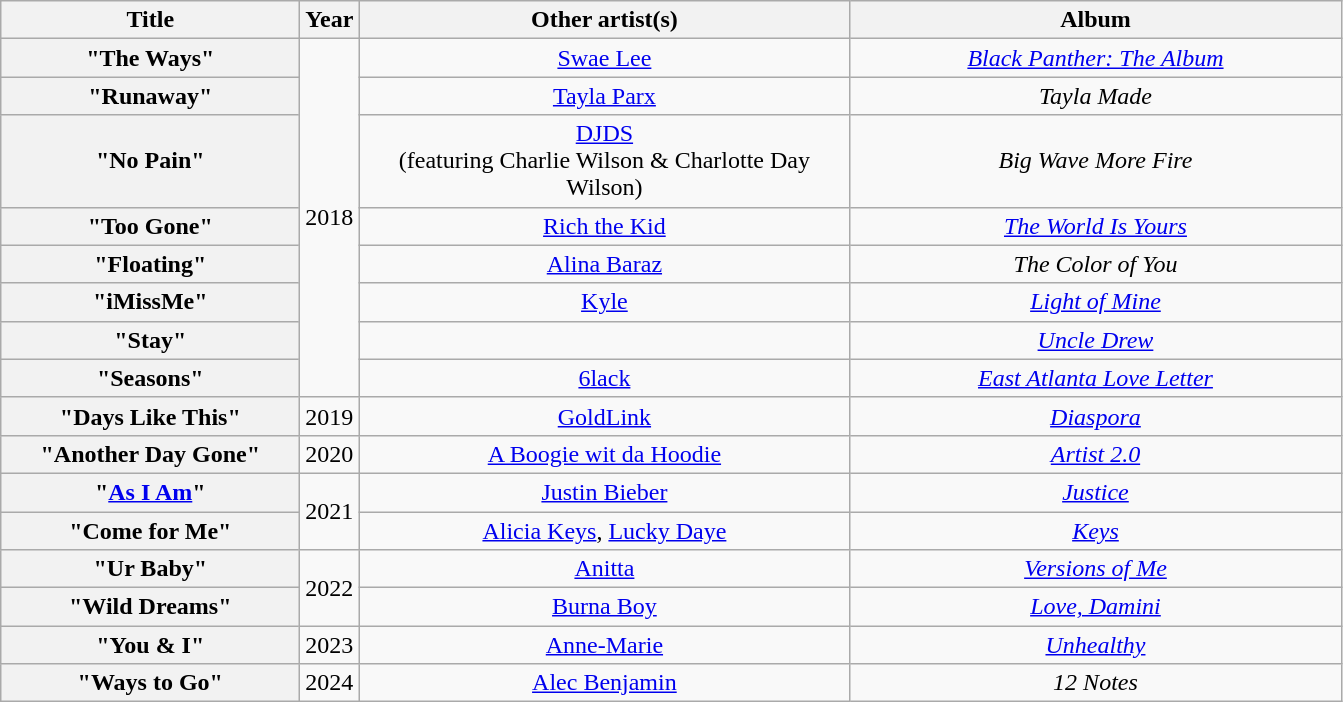<table class="wikitable plainrowheaders" style="text-align:center;">
<tr>
<th scope="col" style="width:12em;">Title</th>
<th scope="col" style="width:1em;">Year</th>
<th scope="col" style="width:20em;">Other artist(s)</th>
<th scope="col" style="width:20em;">Album</th>
</tr>
<tr>
<th scope="row">"The Ways"</th>
<td rowspan="8">2018</td>
<td><a href='#'>Swae Lee</a></td>
<td><em><a href='#'>Black Panther: The Album</a></em></td>
</tr>
<tr>
<th scope="row">"Runaway"</th>
<td><a href='#'>Tayla Parx</a></td>
<td><em>Tayla Made</em></td>
</tr>
<tr>
<th scope="row">"No Pain"</th>
<td><a href='#'>DJDS</a><br><span>(featuring Charlie Wilson & Charlotte Day Wilson)</span></td>
<td><em>Big Wave More Fire</em></td>
</tr>
<tr>
<th scope="row">"Too Gone"</th>
<td><a href='#'>Rich the Kid</a></td>
<td><em><a href='#'>The World Is Yours</a></em></td>
</tr>
<tr>
<th scope="row">"Floating"</th>
<td><a href='#'>Alina Baraz</a></td>
<td><em>The Color of You</em></td>
</tr>
<tr>
<th scope="row">"iMissMe"</th>
<td><a href='#'>Kyle</a></td>
<td><em><a href='#'>Light of Mine</a></em></td>
</tr>
<tr>
<th scope="row">"Stay"</th>
<td></td>
<td><em><a href='#'>Uncle Drew</a></em></td>
</tr>
<tr>
<th scope="row">"Seasons"</th>
<td><a href='#'>6lack</a></td>
<td><em><a href='#'>East Atlanta Love Letter</a></em></td>
</tr>
<tr>
<th scope="row">"Days Like This"</th>
<td>2019</td>
<td><a href='#'>GoldLink</a></td>
<td><em><a href='#'>Diaspora</a></em></td>
</tr>
<tr>
<th scope="row">"Another Day Gone"</th>
<td>2020</td>
<td><a href='#'>A Boogie wit da Hoodie</a></td>
<td><em><a href='#'>Artist 2.0</a></em></td>
</tr>
<tr>
<th scope="row">"<a href='#'>As I Am</a>"</th>
<td rowspan="2">2021</td>
<td><a href='#'>Justin Bieber</a></td>
<td><em><a href='#'>Justice</a></em></td>
</tr>
<tr>
<th scope="row">"Come for Me"</th>
<td><a href='#'>Alicia Keys</a>, <a href='#'>Lucky Daye</a></td>
<td><em><a href='#'>Keys</a></em></td>
</tr>
<tr>
<th scope="row">"Ur Baby"</th>
<td rowspan="2">2022</td>
<td><a href='#'>Anitta</a></td>
<td><em><a href='#'>Versions of Me</a></em></td>
</tr>
<tr>
<th scope="row">"Wild Dreams"</th>
<td><a href='#'>Burna Boy</a></td>
<td><em><a href='#'>Love, Damini</a></em></td>
</tr>
<tr>
<th scope="row">"You & I"</th>
<td>2023</td>
<td><a href='#'>Anne-Marie</a></td>
<td><em><a href='#'>Unhealthy</a></em></td>
</tr>
<tr>
<th scope="row">"Ways to Go"</th>
<td>2024</td>
<td><a href='#'>Alec Benjamin</a></td>
<td><em>12 Notes</em></td>
</tr>
</table>
